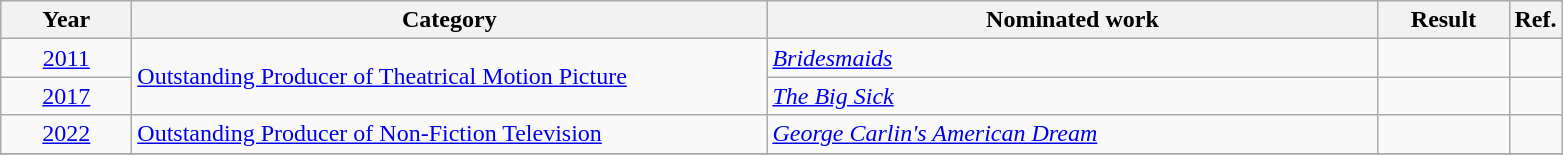<table class=wikitable>
<tr>
<th scope="col" style="width:5em;">Year</th>
<th scope="col" style="width:26em;">Category</th>
<th scope="col" style="width:25em;">Nominated work</th>
<th scope="col" style="width:5em;">Result</th>
<th>Ref.</th>
</tr>
<tr>
<td style="text-align:center;"><a href='#'>2011</a></td>
<td rowspan=2><a href='#'>Outstanding Producer of Theatrical Motion Picture</a></td>
<td><em><a href='#'>Bridesmaids</a></em></td>
<td></td>
<td></td>
</tr>
<tr>
<td style="text-align:center;"><a href='#'>2017</a></td>
<td><em><a href='#'>The Big Sick</a></em></td>
<td></td>
<td></td>
</tr>
<tr>
<td style="text-align:center;"><a href='#'>2022</a></td>
<td><a href='#'>Outstanding Producer of Non-Fiction Television</a></td>
<td><em><a href='#'>George Carlin's American Dream</a></em></td>
<td></td>
<td></td>
</tr>
<tr>
</tr>
</table>
